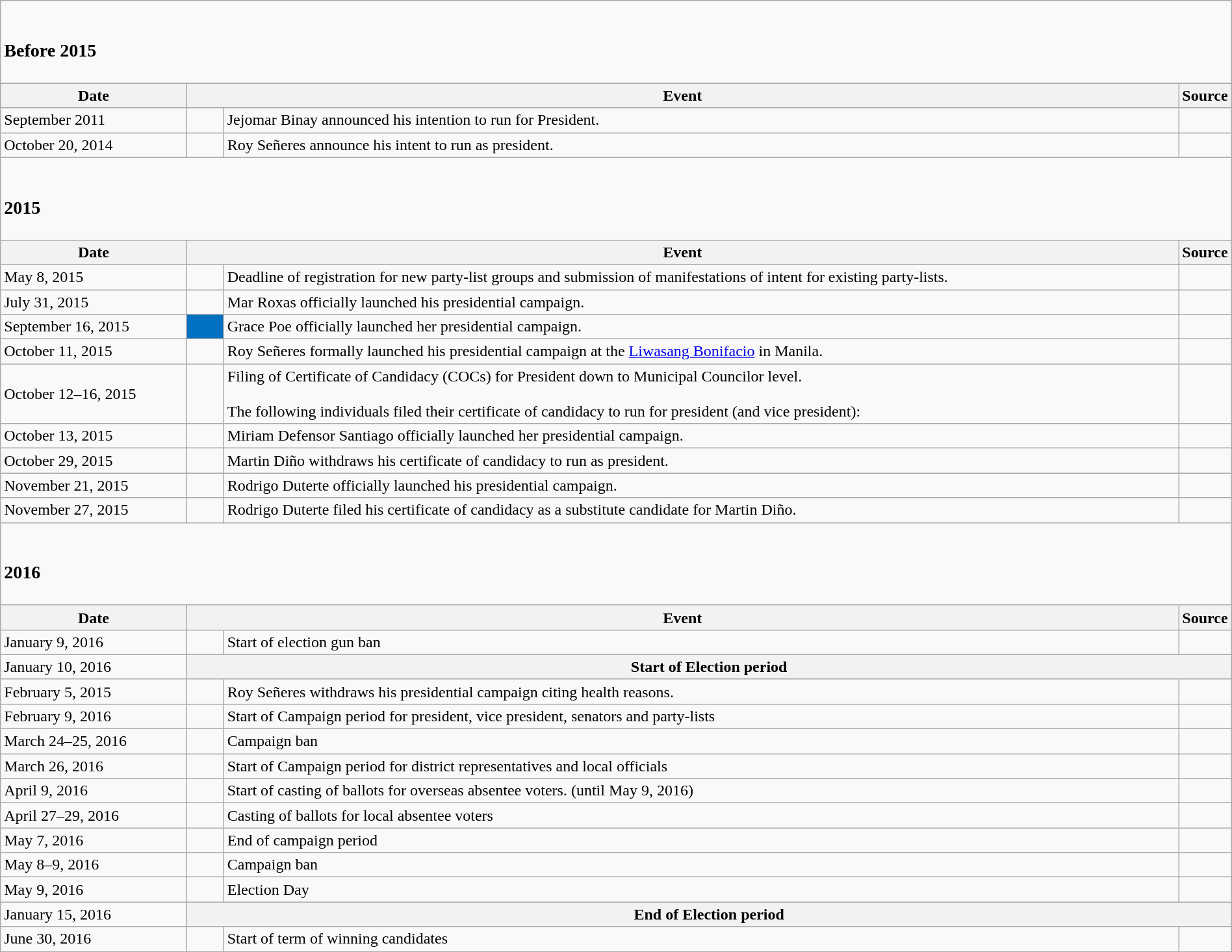<table class="wikitable" width=100%>
<tr valign="middle">
<td colspan=4><br><h3>Before 2015</h3></td>
</tr>
<tr>
<th width=15%>Date</th>
<th width=80% colspan=2>Event</th>
<th width=2%>Source</th>
</tr>
<tr>
<td>September 2011</td>
<td bgcolor=></td>
<td>Jejomar Binay announced his intention to run for President.</td>
<td></td>
</tr>
<tr>
<td>October 20, 2014</td>
<td bgcolor=></td>
<td>Roy Señeres announce his intent to run as president.</td>
<td></td>
</tr>
<tr>
<td colspan=4><br><h3>2015</h3></td>
</tr>
<tr>
<th width=15%>Date</th>
<th width=80% colspan=2>Event</th>
<th width=2%>Source</th>
</tr>
<tr>
<td>May 8, 2015</td>
<td></td>
<td>Deadline of registration for new party-list groups and submission of manifestations of intent for existing party-lists.</td>
<td></td>
</tr>
<tr>
<td>July 31, 2015</td>
<td bgcolor=></td>
<td>Mar Roxas officially launched his presidential campaign.</td>
<td></td>
</tr>
<tr>
<td>September 16, 2015</td>
<td bgcolor=#0070C0></td>
<td>Grace Poe officially launched her presidential campaign.</td>
<td></td>
</tr>
<tr>
<td>October 11, 2015</td>
<td bgcolor=></td>
<td>Roy Señeres formally launched his presidential campaign at the <a href='#'>Liwasang Bonifacio</a> in Manila.</td>
<td></td>
</tr>
<tr>
<td>October 12–16, 2015</td>
<td></td>
<td>Filing of Certificate of Candidacy (COCs) for President down to Municipal Councilor level.<br><br>The following individuals filed their certificate of candidacy to run for president (and vice president):<br>
</td>
<td></td>
</tr>
<tr>
<td>October 13, 2015</td>
<td bgcolor=></td>
<td>Miriam Defensor Santiago officially launched her presidential campaign.</td>
<td></td>
</tr>
<tr>
<td>October 29, 2015</td>
<td bgcolor=></td>
<td>Martin Diño withdraws his certificate of candidacy to run as president.</td>
<td></td>
</tr>
<tr>
<td>November 21, 2015</td>
<td bgcolor=></td>
<td>Rodrigo Duterte officially launched his presidential campaign.</td>
<td></td>
</tr>
<tr>
<td>November 27, 2015</td>
<td bgcolor=></td>
<td>Rodrigo Duterte filed his certificate of candidacy as a substitute candidate for Martin Diño.</td>
<td></td>
</tr>
<tr>
<td colspan=4><br><h3>2016</h3></td>
</tr>
<tr>
<th width=15%>Date</th>
<th width=80% colspan=2>Event</th>
<th width=2%>Source</th>
</tr>
<tr>
<td>January 9, 2016</td>
<td width=3%></td>
<td>Start of election gun ban</td>
<td></td>
</tr>
<tr>
<td>January 10, 2016</td>
<th colspan=3>Start of Election period</th>
</tr>
<tr>
<td>February 5, 2015</td>
<td bgcolor=></td>
<td>Roy Señeres withdraws his presidential campaign citing health reasons.</td>
<td></td>
</tr>
<tr>
<td>February 9, 2016</td>
<td></td>
<td>Start of Campaign period for president, vice president, senators and party-lists</td>
<td></td>
</tr>
<tr>
<td>March 24–25, 2016</td>
<td></td>
<td>Campaign ban</td>
<td></td>
</tr>
<tr>
<td>March 26, 2016</td>
<td></td>
<td>Start of Campaign period for district representatives and local officials</td>
<td></td>
</tr>
<tr>
<td>April 9, 2016</td>
<td></td>
<td>Start of casting of ballots for overseas absentee voters. (until May 9, 2016)</td>
<td></td>
</tr>
<tr>
<td>April 27–29, 2016</td>
<td></td>
<td>Casting of ballots for local absentee voters</td>
<td></td>
</tr>
<tr>
<td>May 7, 2016</td>
<td></td>
<td>End of campaign period</td>
<td></td>
</tr>
<tr>
<td>May 8–9, 2016</td>
<td></td>
<td>Campaign ban</td>
<td></td>
</tr>
<tr>
<td>May 9, 2016</td>
<td></td>
<td>Election Day</td>
<td></td>
</tr>
<tr>
<td>January 15, 2016</td>
<th colspan=3>End of Election period</th>
</tr>
<tr>
<td>June 30, 2016</td>
<td></td>
<td>Start of term of winning candidates</td>
<td></td>
</tr>
</table>
